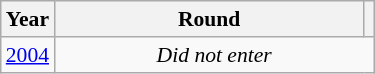<table class="wikitable" style="text-align: center; font-size:90%">
<tr>
<th>Year</th>
<th style="width:200px">Round</th>
<th></th>
</tr>
<tr>
<td><a href='#'>2004</a></td>
<td colspan="2"><em>Did not enter</em></td>
</tr>
</table>
